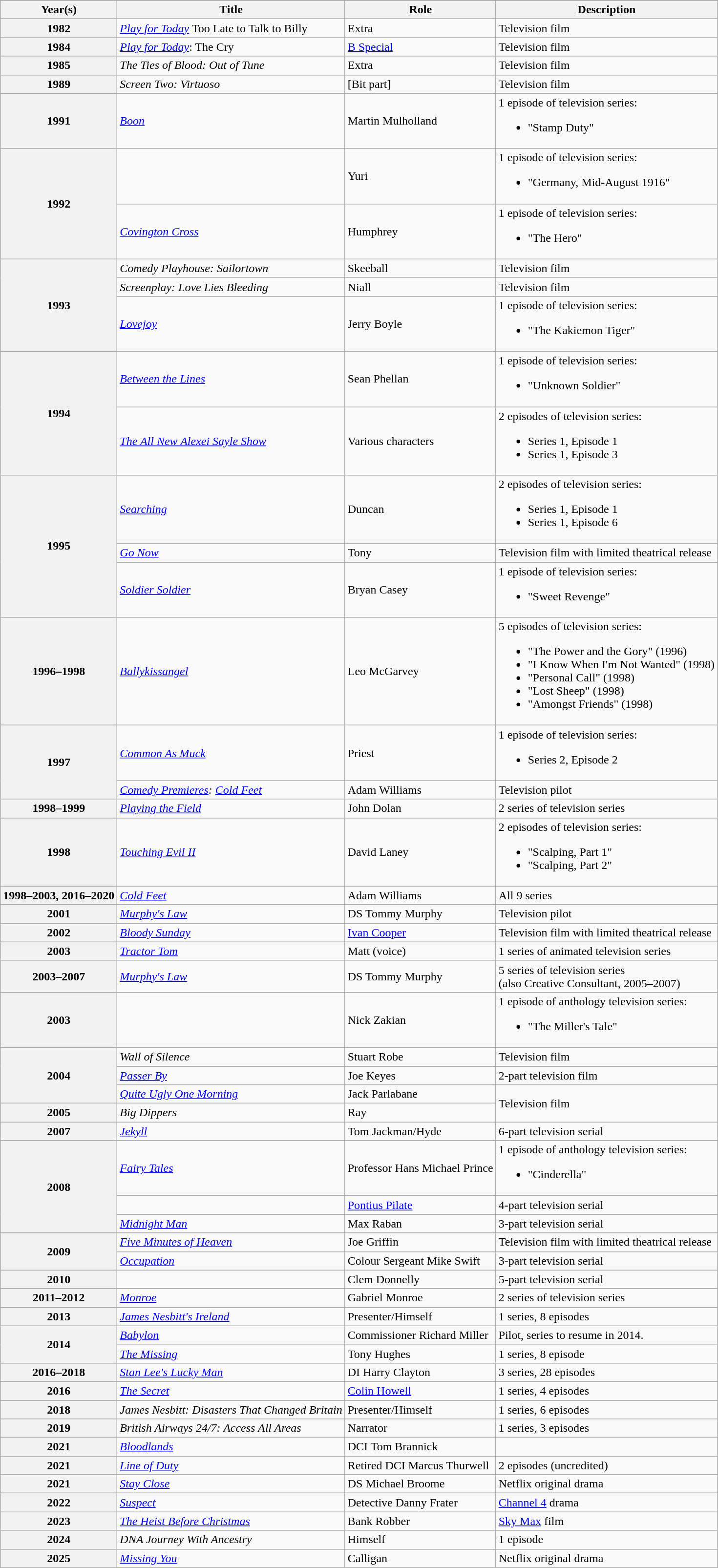<table class="wikitable plainrowheaders sortable">
<tr>
</tr>
<tr>
<th scope=col>Year(s)</th>
<th scope=col>Title</th>
<th scope=col>Role</th>
<th scope=col class=unsortable>Description</th>
</tr>
<tr>
<th scope=row>1982</th>
<td><em><a href='#'>Play for Today</a></em> Too Late to Talk to Billy</td>
<td>Extra</td>
<td>Television film</td>
</tr>
<tr>
<th scope=row>1984</th>
<td><em><a href='#'>Play for Today</a></em>: The Cry</td>
<td><a href='#'>B Special</a></td>
<td>Television film</td>
</tr>
<tr>
<th scope=row>1985</th>
<td><em>The Ties of Blood: Out of Tune</em></td>
<td>Extra</td>
<td>Television film</td>
</tr>
<tr>
<th scope=row>1989</th>
<td><em>Screen Two: Virtuoso</em></td>
<td>[Bit part]</td>
<td>Television film</td>
</tr>
<tr>
<th scope=row>1991</th>
<td><em><a href='#'>Boon</a></em></td>
<td>Martin Mulholland</td>
<td>1 episode of television series:<br><ul><li>"Stamp Duty"</li></ul></td>
</tr>
<tr>
<th scope=row rowspan=2>1992</th>
<td><em></em></td>
<td>Yuri</td>
<td>1 episode of television series:<br><ul><li>"Germany, Mid-August 1916"</li></ul></td>
</tr>
<tr>
<td><em><a href='#'>Covington Cross</a></em></td>
<td>Humphrey</td>
<td>1 episode of television series:<br><ul><li>"The Hero"</li></ul></td>
</tr>
<tr>
<th scope=row rowspan=3>1993</th>
<td><em>Comedy Playhouse: Sailortown</em></td>
<td>Skeeball</td>
<td>Television film</td>
</tr>
<tr>
<td><em>Screenplay: Love Lies Bleeding</em></td>
<td>Niall</td>
<td>Television film</td>
</tr>
<tr>
<td><em><a href='#'>Lovejoy</a></em></td>
<td>Jerry Boyle</td>
<td>1 episode of television series:<br><ul><li>"The Kakiemon Tiger"</li></ul></td>
</tr>
<tr>
<th scope=row rowspan=2>1994</th>
<td><em><a href='#'>Between the Lines</a></em></td>
<td>Sean Phellan</td>
<td>1 episode of television series:<br><ul><li>"Unknown Soldier"</li></ul></td>
</tr>
<tr>
<td><em><a href='#'>The All New Alexei Sayle Show</a></em></td>
<td>Various characters</td>
<td>2 episodes of television series:<br><ul><li>Series 1, Episode 1</li><li>Series 1, Episode 3</li></ul></td>
</tr>
<tr>
<th scope=row rowspan=3>1995</th>
<td><em><a href='#'>Searching</a></em></td>
<td>Duncan</td>
<td>2 episodes of television series:<br><ul><li>Series 1, Episode 1</li><li>Series 1, Episode 6</li></ul></td>
</tr>
<tr>
<td><em><a href='#'>Go Now</a></em></td>
<td>Tony</td>
<td>Television film with limited theatrical release</td>
</tr>
<tr>
<td><em><a href='#'>Soldier Soldier</a></em></td>
<td>Bryan Casey</td>
<td>1 episode of television series:<br><ul><li>"Sweet Revenge"</li></ul></td>
</tr>
<tr>
<th scope=row>1996–1998</th>
<td><em><a href='#'>Ballykissangel</a></em></td>
<td>Leo McGarvey</td>
<td>5 episodes of television series:<br><ul><li>"The Power and the Gory" (1996)</li><li>"I Know When I'm Not Wanted" (1998)</li><li>"Personal Call" (1998)</li><li>"Lost Sheep" (1998)</li><li>"Amongst Friends" (1998)</li></ul></td>
</tr>
<tr>
<th scope=row rowspan=2>1997</th>
<td><em><a href='#'>Common As Muck</a></em></td>
<td>Priest</td>
<td>1 episode of television series:<br><ul><li>Series 2, Episode 2</li></ul></td>
</tr>
<tr>
<td><em><a href='#'>Comedy Premieres</a>: <a href='#'>Cold Feet</a></em></td>
<td>Adam Williams</td>
<td>Television pilot</td>
</tr>
<tr>
<th scope=row>1998–1999</th>
<td><em><a href='#'>Playing the Field</a></em></td>
<td>John Dolan</td>
<td>2 series of television series</td>
</tr>
<tr>
<th scope=row>1998</th>
<td><em><a href='#'>Touching Evil II</a></em></td>
<td>David Laney</td>
<td>2 episodes of television series:<br><ul><li>"Scalping, Part 1"</li><li>"Scalping, Part 2"</li></ul></td>
</tr>
<tr>
<th scope=row>1998–2003, 2016–2020</th>
<td><em><a href='#'>Cold Feet</a></em></td>
<td>Adam Williams</td>
<td>All 9 series</td>
</tr>
<tr>
<th scope=row>2001</th>
<td><em><a href='#'>Murphy's Law</a></em></td>
<td>DS Tommy Murphy</td>
<td>Television pilot</td>
</tr>
<tr>
<th scope=row>2002</th>
<td><em><a href='#'>Bloody Sunday</a></em></td>
<td><a href='#'>Ivan Cooper</a></td>
<td>Television film with limited theatrical release</td>
</tr>
<tr>
<th scope=row>2003</th>
<td><em><a href='#'>Tractor Tom</a></em></td>
<td>Matt (voice)</td>
<td>1 series of animated television series</td>
</tr>
<tr>
<th scope=row>2003–2007</th>
<td><em><a href='#'>Murphy's Law</a></em></td>
<td>DS Tommy Murphy</td>
<td>5 series of television series<br>(also Creative Consultant, 2005–2007)</td>
</tr>
<tr>
<th scope=row>2003</th>
<td><em></em></td>
<td>Nick Zakian</td>
<td>1 episode of anthology television series:<br><ul><li>"The Miller's Tale"</li></ul></td>
</tr>
<tr>
<th scope=row rowspan=3>2004</th>
<td><em>Wall of Silence</em></td>
<td>Stuart Robe</td>
<td>Television film</td>
</tr>
<tr>
<td><em><a href='#'>Passer By</a></em></td>
<td>Joe Keyes</td>
<td>2-part television film</td>
</tr>
<tr>
<td><em><a href='#'>Quite Ugly One Morning</a></em></td>
<td>Jack Parlabane</td>
<td rowspan=2>Television film</td>
</tr>
<tr>
<th scope=row>2005</th>
<td><em>Big Dippers</em></td>
<td>Ray</td>
</tr>
<tr>
<th scope=row>2007</th>
<td><em><a href='#'>Jekyll</a></em></td>
<td>Tom Jackman/Hyde</td>
<td>6-part television serial</td>
</tr>
<tr>
<th scope=row rowspan=3>2008</th>
<td><em><a href='#'>Fairy Tales</a></em></td>
<td>Professor Hans Michael Prince</td>
<td>1 episode of anthology television series:<br><ul><li>"Cinderella"</li></ul></td>
</tr>
<tr>
<td><em></em></td>
<td><a href='#'>Pontius Pilate</a></td>
<td>4-part television serial</td>
</tr>
<tr>
<td><em><a href='#'>Midnight Man</a></em></td>
<td>Max Raban</td>
<td>3-part television serial</td>
</tr>
<tr>
<th scope=row rowspan=2>2009</th>
<td><em><a href='#'>Five Minutes of Heaven</a></em></td>
<td>Joe Griffin</td>
<td>Television film with limited theatrical release</td>
</tr>
<tr>
<td><em><a href='#'>Occupation</a></em></td>
<td>Colour Sergeant Mike Swift</td>
<td>3-part television serial</td>
</tr>
<tr>
<th scope=row>2010</th>
<td><em></em></td>
<td>Clem Donnelly</td>
<td>5-part television serial</td>
</tr>
<tr>
<th scope=row>2011–2012</th>
<td><em><a href='#'>Monroe</a></em></td>
<td>Gabriel Monroe</td>
<td>2 series of television series</td>
</tr>
<tr>
<th scope=row>2013</th>
<td><em><a href='#'>James Nesbitt's Ireland</a></em></td>
<td>Presenter/Himself</td>
<td>1 series, 8 episodes</td>
</tr>
<tr>
<th scope=row rowspan=2>2014</th>
<td><em><a href='#'>Babylon</a></em></td>
<td>Commissioner Richard Miller</td>
<td>Pilot, series to resume in 2014.</td>
</tr>
<tr>
<td><em><a href='#'>The Missing</a></em></td>
<td>Tony Hughes</td>
<td>1 series, 8 episode</td>
</tr>
<tr>
<th scope=row>2016–2018</th>
<td><em><a href='#'>Stan Lee's Lucky Man</a></em></td>
<td>DI Harry Clayton</td>
<td>3 series, 28 episodes</td>
</tr>
<tr>
<th scope=row>2016</th>
<td><em><a href='#'>The Secret</a></em></td>
<td><a href='#'>Colin Howell</a></td>
<td>1 series, 4 episodes</td>
</tr>
<tr>
<th scope=row>2018</th>
<td><em>James Nesbitt: Disasters That Changed Britain</em></td>
<td>Presenter/Himself</td>
<td>1 series, 6 episodes</td>
</tr>
<tr>
<th scope=row>2019</th>
<td><em>British Airways 24/7: Access All Areas</em></td>
<td>Narrator</td>
<td>1 series, 3 episodes</td>
</tr>
<tr>
<th scope=row>2021</th>
<td><em><a href='#'>Bloodlands</a></em></td>
<td>DCI Tom Brannick</td>
<td></td>
</tr>
<tr>
<th scope=row>2021</th>
<td><em><a href='#'>Line of Duty</a></em></td>
<td>Retired DCI Marcus Thurwell</td>
<td>2 episodes (uncredited)</td>
</tr>
<tr>
<th scope="row">2021</th>
<td><em><a href='#'>Stay Close</a></em></td>
<td>DS Michael Broome</td>
<td>Netflix original drama</td>
</tr>
<tr>
<th scope=row>2022</th>
<td><em><a href='#'>Suspect</a></em></td>
<td>Detective Danny Frater</td>
<td><a href='#'>Channel 4</a> drama</td>
</tr>
<tr>
<th scope=row>2023</th>
<td><em><a href='#'>The Heist Before Christmas</a></em></td>
<td>Bank Robber</td>
<td><a href='#'>Sky Max</a> film</td>
</tr>
<tr>
<th scope=row>2024</th>
<td><em>DNA Journey With Ancestry</em></td>
<td>Himself</td>
<td>1 episode</td>
</tr>
<tr>
<th scope=row>2025</th>
<td><em><a href='#'>Missing You</a></em></td>
<td>Calligan</td>
<td>Netflix original drama</td>
</tr>
</table>
